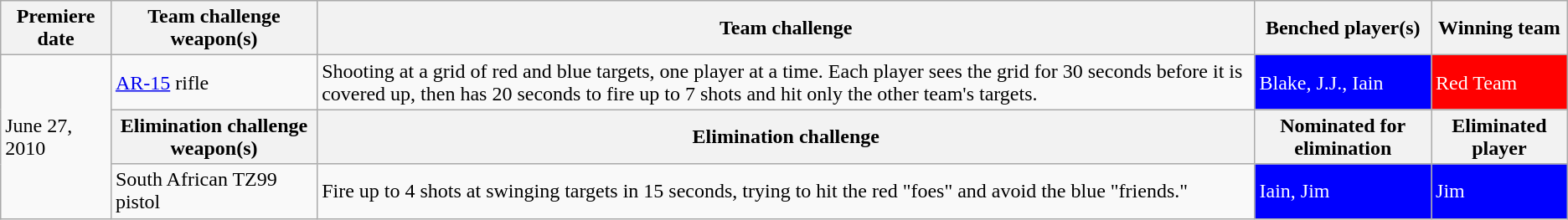<table class="wikitable">
<tr>
<th>Premiere date</th>
<th>Team challenge weapon(s)</th>
<th>Team challenge</th>
<th>Benched player(s)</th>
<th>Winning team</th>
</tr>
<tr>
<td rowspan="3">June 27, 2010</td>
<td><a href='#'>AR-15</a> rifle</td>
<td>Shooting at a grid of red and blue targets, one player at a time. Each player sees the grid for 30 seconds before it is covered up, then has 20 seconds to fire up to 7 shots and hit only the other team's targets.</td>
<td style="background:blue; color:white;">Blake, J.J., Iain</td>
<td style="background:red; color:white;">Red Team</td>
</tr>
<tr>
<th>Elimination challenge weapon(s)</th>
<th>Elimination challenge</th>
<th>Nominated for elimination</th>
<th>Eliminated player</th>
</tr>
<tr>
<td>South African TZ99 pistol</td>
<td>Fire up to 4 shots at swinging targets in 15 seconds, trying to hit the red "foes" and avoid the blue "friends."</td>
<td style="background:blue; color:white;">Iain, Jim</td>
<td style="background:blue; color:white;">Jim</td>
</tr>
</table>
